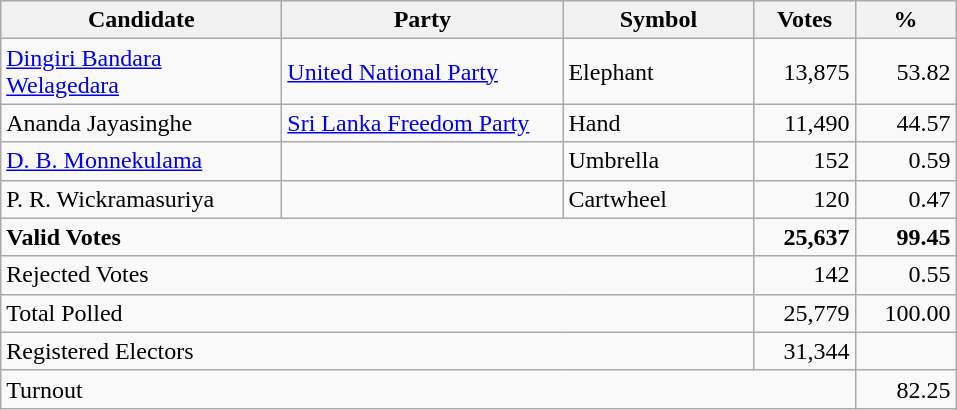<table class="wikitable" border="1" style="text-align:right;">
<tr>
<th align=left width="180">Candidate</th>
<th align=left width="180">Party</th>
<th align=left width="120">Symbol</th>
<th align=left width="60">Votes</th>
<th align=left width="60">%</th>
</tr>
<tr>
<td align=left><a href='#'>Dingiri Bandara Welagedara</a></td>
<td align=left><a href='#'>United National Party</a></td>
<td align=left>Elephant</td>
<td>13,875</td>
<td>53.82</td>
</tr>
<tr>
<td align=left>Ananda Jayasinghe</td>
<td align=left><a href='#'>Sri Lanka Freedom Party</a></td>
<td align=left>Hand</td>
<td>11,490</td>
<td>44.57</td>
</tr>
<tr>
<td align=left><a href='#'>D. B. Monnekulama</a></td>
<td align=left></td>
<td align=left>Umbrella</td>
<td>152</td>
<td>0.59</td>
</tr>
<tr>
<td align=left>P. R. Wickramasuriya</td>
<td align=left></td>
<td align=left>Cartwheel</td>
<td>120</td>
<td>0.47</td>
</tr>
<tr>
<td align=left colspan=3><strong>Valid Votes</strong></td>
<td><strong>25,637</strong></td>
<td><strong>99.45</strong></td>
</tr>
<tr>
<td align=left colspan=3>Rejected Votes</td>
<td>142</td>
<td>0.55</td>
</tr>
<tr>
<td align=left colspan=3>Total Polled</td>
<td>25,779</td>
<td>100.00</td>
</tr>
<tr>
<td align=left colspan=3>Registered Electors</td>
<td>31,344</td>
<td></td>
</tr>
<tr>
<td align=left colspan=4>Turnout</td>
<td>82.25</td>
</tr>
</table>
